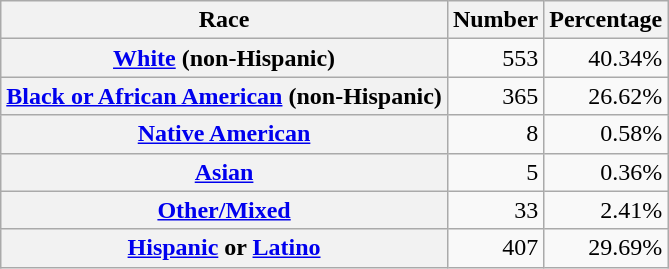<table class="wikitable" style="text-align:right">
<tr>
<th scope="col">Race</th>
<th scope="col">Number</th>
<th scope="col">Percentage</th>
</tr>
<tr>
<th scope="row"><a href='#'>White</a> (non-Hispanic)</th>
<td>553</td>
<td>40.34%</td>
</tr>
<tr>
<th scope="row"><a href='#'>Black or African American</a> (non-Hispanic)</th>
<td>365</td>
<td>26.62%</td>
</tr>
<tr>
<th scope="row"><a href='#'>Native American</a></th>
<td>8</td>
<td>0.58%</td>
</tr>
<tr>
<th scope="row"><a href='#'>Asian</a></th>
<td>5</td>
<td>0.36%</td>
</tr>
<tr>
<th scope="row"><a href='#'>Other/Mixed</a></th>
<td>33</td>
<td>2.41%</td>
</tr>
<tr>
<th scope="row"><a href='#'>Hispanic</a> or <a href='#'>Latino</a></th>
<td>407</td>
<td>29.69%</td>
</tr>
</table>
